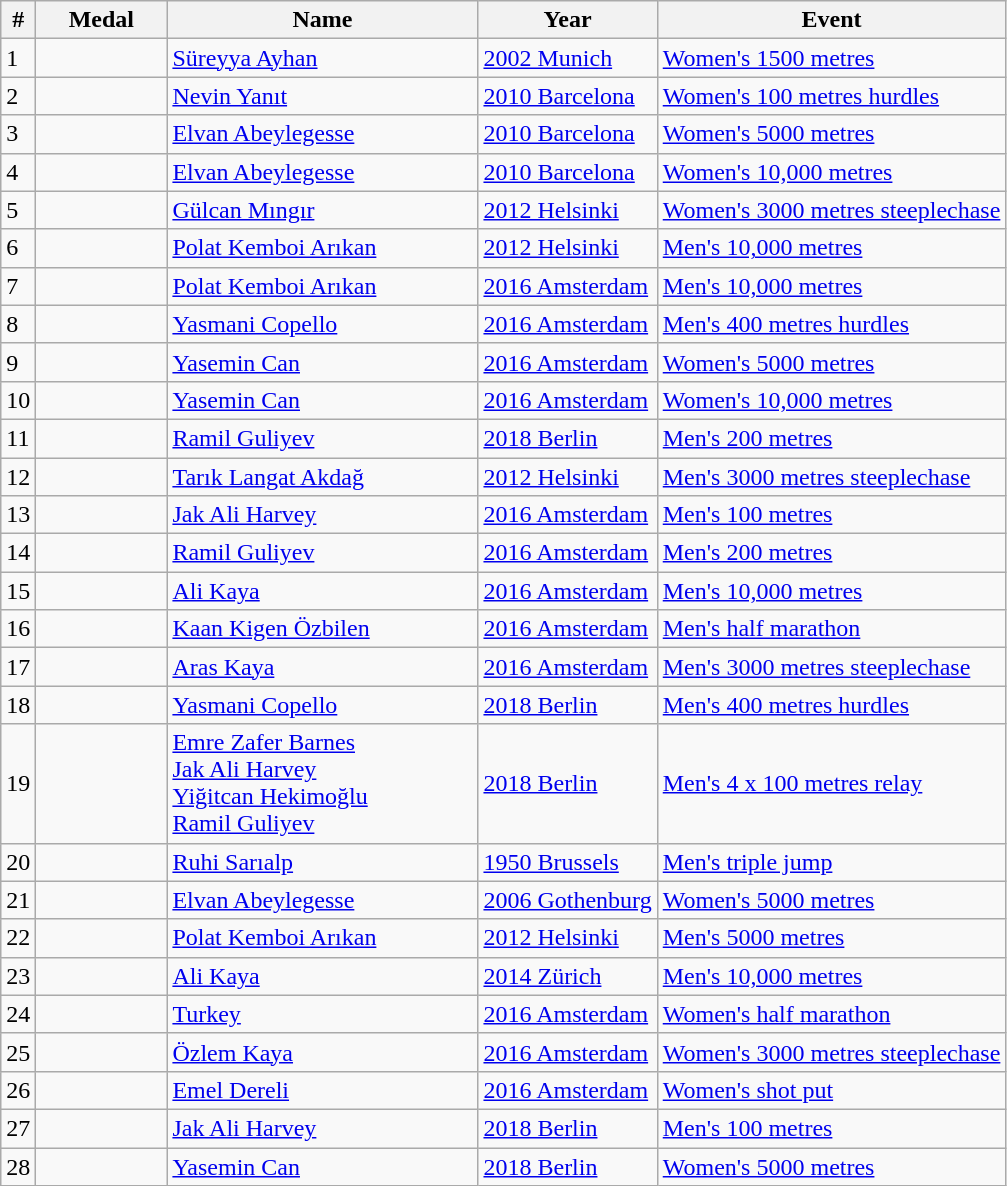<table class="wikitable sortable">
<tr>
<th>#</th>
<th style="width:5em;">Medal</th>
<th width=200>Name</th>
<th>Year</th>
<th>Event</th>
</tr>
<tr>
<td>1</td>
<td></td>
<td><a href='#'>Süreyya Ayhan</a></td>
<td><a href='#'>2002 Munich</a></td>
<td><a href='#'>Women's 1500 metres</a></td>
</tr>
<tr>
<td>2</td>
<td></td>
<td><a href='#'>Nevin Yanıt</a></td>
<td><a href='#'>2010 Barcelona</a></td>
<td><a href='#'>Women's 100 metres hurdles</a></td>
</tr>
<tr>
<td>3</td>
<td></td>
<td><a href='#'>Elvan Abeylegesse</a></td>
<td><a href='#'>2010 Barcelona</a></td>
<td><a href='#'>Women's 5000 metres</a></td>
</tr>
<tr>
<td>4</td>
<td></td>
<td><a href='#'>Elvan Abeylegesse</a></td>
<td><a href='#'>2010 Barcelona</a></td>
<td><a href='#'>Women's 10,000 metres</a></td>
</tr>
<tr>
<td>5</td>
<td></td>
<td><a href='#'>Gülcan Mıngır</a></td>
<td><a href='#'>2012 Helsinki</a></td>
<td><a href='#'> Women's 3000 metres steeplechase</a></td>
</tr>
<tr>
<td>6</td>
<td></td>
<td><a href='#'>Polat Kemboi Arıkan</a></td>
<td><a href='#'>2012 Helsinki</a></td>
<td><a href='#'>Men's 10,000 metres</a></td>
</tr>
<tr>
<td>7</td>
<td></td>
<td><a href='#'>Polat Kemboi Arıkan</a></td>
<td><a href='#'>2016 Amsterdam</a></td>
<td><a href='#'>Men's 10,000 metres</a></td>
</tr>
<tr>
<td>8</td>
<td></td>
<td><a href='#'>Yasmani Copello</a></td>
<td><a href='#'>2016 Amsterdam</a></td>
<td><a href='#'>Men's 400 metres hurdles</a></td>
</tr>
<tr>
<td>9</td>
<td></td>
<td><a href='#'>Yasemin Can</a></td>
<td><a href='#'>2016 Amsterdam</a></td>
<td><a href='#'>  Women's 5000 metres</a></td>
</tr>
<tr>
<td>10</td>
<td></td>
<td><a href='#'>Yasemin Can</a></td>
<td><a href='#'>2016 Amsterdam</a></td>
<td><a href='#'>Women's 10,000 metres</a></td>
</tr>
<tr>
<td>11</td>
<td></td>
<td><a href='#'>Ramil Guliyev</a></td>
<td><a href='#'>2018 Berlin</a></td>
<td><a href='#'>Men's 200 metres</a></td>
</tr>
<tr>
<td>12</td>
<td></td>
<td><a href='#'>Tarık Langat Akdağ</a></td>
<td><a href='#'>2012 Helsinki</a></td>
<td><a href='#'>Men's 3000 metres steeplechase</a></td>
</tr>
<tr>
<td>13</td>
<td></td>
<td><a href='#'>Jak Ali Harvey</a></td>
<td><a href='#'>2016 Amsterdam</a></td>
<td><a href='#'>Men's 100 metres</a></td>
</tr>
<tr>
<td>14</td>
<td></td>
<td><a href='#'>Ramil Guliyev</a></td>
<td><a href='#'>2016 Amsterdam</a></td>
<td><a href='#'>Men's 200 metres</a></td>
</tr>
<tr>
<td>15</td>
<td></td>
<td><a href='#'>Ali Kaya</a></td>
<td><a href='#'>2016 Amsterdam</a></td>
<td><a href='#'>Men's 10,000 metres</a></td>
</tr>
<tr>
<td>16</td>
<td></td>
<td><a href='#'>Kaan Kigen Özbilen</a></td>
<td><a href='#'>2016 Amsterdam</a></td>
<td><a href='#'>Men's half marathon</a></td>
</tr>
<tr>
<td>17</td>
<td></td>
<td><a href='#'>Aras Kaya</a></td>
<td><a href='#'>2016 Amsterdam</a></td>
<td><a href='#'>Men's 3000 metres steeplechase</a></td>
</tr>
<tr>
<td>18</td>
<td></td>
<td><a href='#'>Yasmani Copello</a></td>
<td><a href='#'>2018 Berlin</a></td>
<td><a href='#'>Men's 400 metres hurdles</a></td>
</tr>
<tr>
<td>19</td>
<td></td>
<td><a href='#'>Emre Zafer Barnes</a><br><a href='#'>Jak Ali Harvey</a><br><a href='#'>Yiğitcan Hekimoğlu</a><br><a href='#'>Ramil Guliyev</a></td>
<td><a href='#'>2018 Berlin</a></td>
<td><a href='#'>Men's 4 x 100 metres relay</a></td>
</tr>
<tr>
<td>20</td>
<td></td>
<td><a href='#'>Ruhi Sarıalp</a></td>
<td><a href='#'>1950 Brussels</a></td>
<td><a href='#'>Men's triple jump</a></td>
</tr>
<tr>
<td>21</td>
<td></td>
<td><a href='#'>Elvan Abeylegesse</a></td>
<td><a href='#'>2006 Gothenburg</a></td>
<td><a href='#'>Women's 5000 metres</a></td>
</tr>
<tr>
<td>22</td>
<td></td>
<td><a href='#'>Polat Kemboi Arıkan</a></td>
<td><a href='#'>2012 Helsinki</a></td>
<td><a href='#'>Men's 5000 metres</a></td>
</tr>
<tr>
<td>23</td>
<td></td>
<td><a href='#'>Ali Kaya</a></td>
<td><a href='#'>2014 Zürich</a></td>
<td><a href='#'>Men's 10,000 metres</a></td>
</tr>
<tr>
<td>24</td>
<td></td>
<td><a href='#'>Turkey</a></td>
<td><a href='#'>2016 Amsterdam</a></td>
<td><a href='#'>Women's half marathon</a></td>
</tr>
<tr>
<td>25</td>
<td></td>
<td><a href='#'>Özlem Kaya</a></td>
<td><a href='#'>2016 Amsterdam</a></td>
<td><a href='#'>Women's 3000 metres steeplechase</a></td>
</tr>
<tr>
<td>26</td>
<td></td>
<td><a href='#'>Emel Dereli</a></td>
<td><a href='#'>2016 Amsterdam</a></td>
<td><a href='#'>Women's shot put</a></td>
</tr>
<tr>
<td>27</td>
<td></td>
<td><a href='#'>Jak Ali Harvey</a></td>
<td><a href='#'>2018 Berlin</a></td>
<td><a href='#'>Men's 100 metres</a></td>
</tr>
<tr>
<td>28</td>
<td></td>
<td><a href='#'>Yasemin Can</a></td>
<td><a href='#'>2018 Berlin</a></td>
<td><a href='#'>Women's 5000 metres</a></td>
</tr>
</table>
